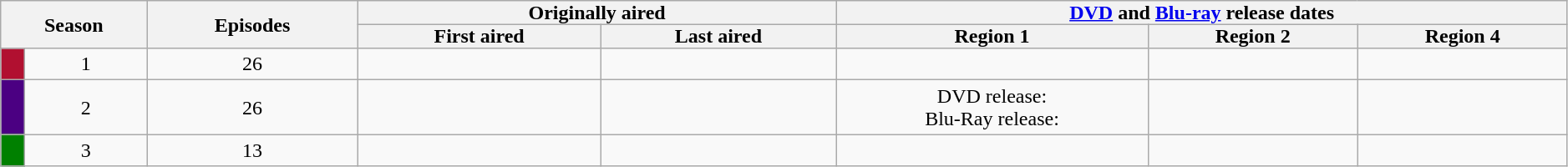<table class="wikitable plainrowheaders"  style="text-align:center; width:99%;">
<tr>
<th style="padding:0 8px;" colspan="2" rowspan="2">Season</th>
<th style="padding:0 8px;" rowspan="2">Episodes</th>
<th style="padding:0 8px;" colspan="2">Originally aired</th>
<th scope="col" style="padding:0 8px"  colspan="3"><a href='#'>DVD</a> and <a href='#'>Blu-ray</a> release dates</th>
</tr>
<tr>
<th style="padding:0 8px;">First aired</th>
<th style="padding:0 8px;">Last aired</th>
<th style="padding: 0 8px">Region 1</th>
<th style="padding: 0 8px">Region 2</th>
<th style="padding: 0 8px">Region 4</th>
</tr>
<tr>
<th scope="row" style="width:12px; background:#B11030;"></th>
<td>1</td>
<td>26</td>
<td></td>
<td></td>
<td></td>
<td></td>
<td></td>
</tr>
<tr>
<th scope="row" style="width:12px; background:#4B0082;"></th>
<td>2</td>
<td>26</td>
<td></td>
<td></td>
<td>DVD release: <br>Blu-Ray release: </td>
<td></td>
<td></td>
</tr>
<tr>
<th scope="row" style="width:12px; background:#008000;"></th>
<td>3</td>
<td>13</td>
<td></td>
<td></td>
<td></td>
<td></td>
<td></td>
</tr>
</table>
